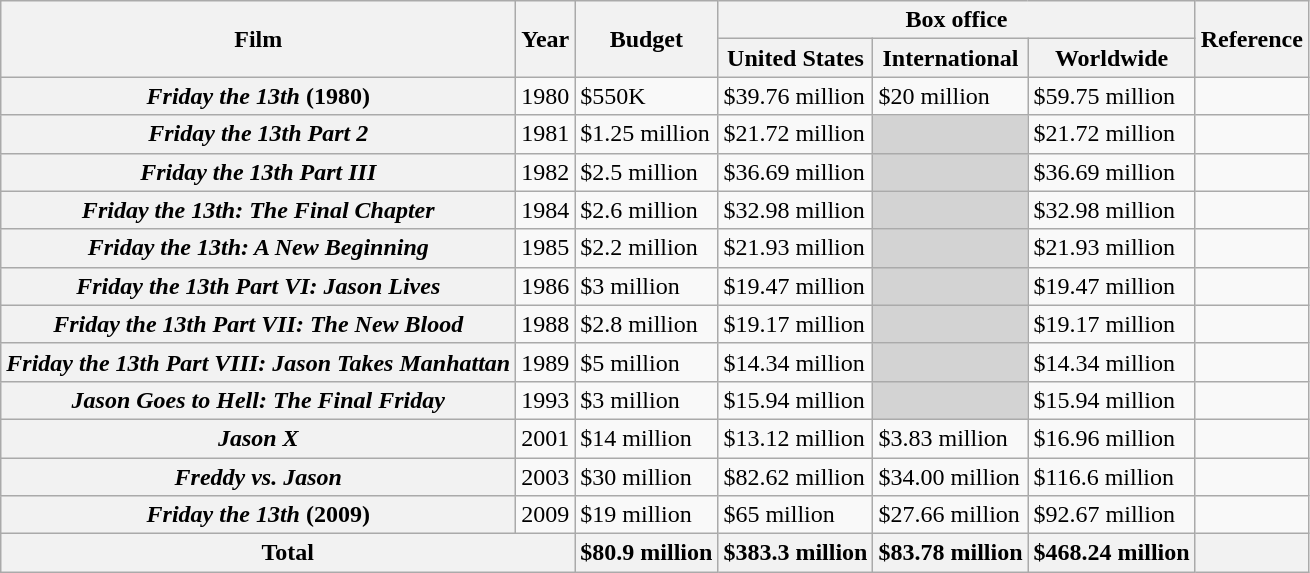<table class="wikitable sortable plainrowheaders">
<tr>
<th rowspan="2" align="center">Film</th>
<th rowspan="2" align="center">Year</th>
<th rowspan="2" align="center">Budget</th>
<th colspan="3" align="center">Box office </th>
<th rowspan="2" align="center">Reference</th>
</tr>
<tr>
<th align="center">United States</th>
<th align="center">International</th>
<th align="center">Worldwide</th>
</tr>
<tr>
<th scope="row"><em>Friday the 13th</em> (1980)</th>
<td>1980</td>
<td>$550K</td>
<td>$39.76 million</td>
<td>$20 million</td>
<td>$59.75 million</td>
<td align="center"></td>
</tr>
<tr>
<th scope="row"><em>Friday the 13th Part 2</em></th>
<td>1981</td>
<td>$1.25 million</td>
<td>$21.72 million</td>
<td style="background:lightgrey;"></td>
<td>$21.72 million</td>
<td align="center"></td>
</tr>
<tr>
<th scope="row"><em>Friday the 13th Part III</em></th>
<td>1982</td>
<td>$2.5 million</td>
<td>$36.69 million</td>
<td style="background:lightgrey;"></td>
<td>$36.69 million</td>
<td align="center"></td>
</tr>
<tr>
<th scope="row"><em>Friday the 13th: The Final Chapter</em></th>
<td>1984</td>
<td>$2.6 million</td>
<td>$32.98 million</td>
<td style="background:lightgrey;"></td>
<td>$32.98 million</td>
<td align="center"></td>
</tr>
<tr>
<th scope="row"><em>Friday the 13th: A New Beginning</em></th>
<td>1985</td>
<td>$2.2 million</td>
<td>$21.93 million</td>
<td style="background:lightgrey;"></td>
<td>$21.93 million</td>
<td align="center"></td>
</tr>
<tr>
<th scope="row"><em>Friday the 13th Part VI: Jason Lives</em></th>
<td>1986</td>
<td>$3 million</td>
<td>$19.47 million</td>
<td style="background:lightgrey;"></td>
<td>$19.47 million</td>
<td align="center"></td>
</tr>
<tr>
<th scope="row"><em>Friday the 13th Part VII: The New Blood</em></th>
<td>1988</td>
<td>$2.8 million</td>
<td>$19.17 million</td>
<td style="background:lightgrey;"></td>
<td>$19.17 million</td>
<td align="center"></td>
</tr>
<tr>
<th scope="row"><em>Friday the 13th Part VIII: Jason Takes Manhattan</em></th>
<td>1989</td>
<td>$5 million</td>
<td>$14.34 million</td>
<td style="background:lightgrey;"></td>
<td>$14.34 million</td>
<td align="center"></td>
</tr>
<tr>
<th scope="row"><em>Jason Goes to Hell: The Final Friday</em></th>
<td>1993</td>
<td>$3 million</td>
<td>$15.94 million</td>
<td style="background:lightgrey;"></td>
<td>$15.94 million</td>
<td align="center"></td>
</tr>
<tr>
<th scope="row"><em>Jason X</em></th>
<td>2001</td>
<td>$14 million</td>
<td>$13.12 million</td>
<td>$3.83 million</td>
<td>$16.96 million</td>
<td align="center"></td>
</tr>
<tr>
<th scope="row"><em>Freddy vs. Jason</em></th>
<td>2003</td>
<td>$30 million</td>
<td>$82.62 million</td>
<td>$34.00 million</td>
<td>$116.6 million</td>
<td align="center"></td>
</tr>
<tr>
<th scope="row"><em>Friday the 13th</em> (2009)</th>
<td>2009</td>
<td>$19 million</td>
<td>$65 million</td>
<td>$27.66 million</td>
<td>$92.67 million</td>
<td align="center"></td>
</tr>
<tr>
<th colspan=2 align="center"><strong>Total</strong></th>
<th><strong>$80.9 million</strong></th>
<th><strong>$383.3 million</strong></th>
<th><strong>$83.78 million</strong></th>
<th><strong>$468.24 million</strong></th>
<th></th>
</tr>
</table>
